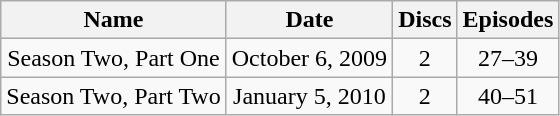<table class="wikitable" style="text-align:center;">
<tr>
<th>Name</th>
<th>Date</th>
<th>Discs</th>
<th>Episodes</th>
</tr>
<tr>
<td>Season Two, Part One</td>
<td>October 6, 2009</td>
<td>2</td>
<td>27–39</td>
</tr>
<tr>
<td>Season Two, Part Two</td>
<td>January 5, 2010</td>
<td>2</td>
<td>40–51</td>
</tr>
</table>
